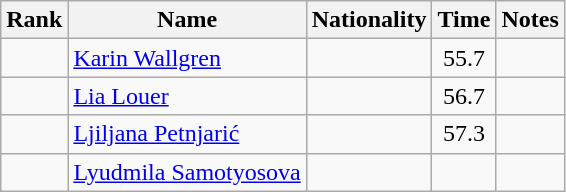<table class="wikitable sortable" style="text-align:center">
<tr>
<th>Rank</th>
<th>Name</th>
<th>Nationality</th>
<th>Time</th>
<th>Notes</th>
</tr>
<tr>
<td></td>
<td align="left"><a href='#'>Karin Wallgren</a></td>
<td align=left></td>
<td>55.7</td>
<td></td>
</tr>
<tr>
<td></td>
<td align="left"><a href='#'>Lia Louer</a></td>
<td align=left></td>
<td>56.7</td>
<td></td>
</tr>
<tr>
<td></td>
<td align="left"><a href='#'>Ljiljana Petnjarić</a></td>
<td align=left></td>
<td>57.3</td>
<td></td>
</tr>
<tr>
<td></td>
<td align="left"><a href='#'>Lyudmila Samotyosova</a></td>
<td align=left></td>
<td></td>
<td></td>
</tr>
</table>
